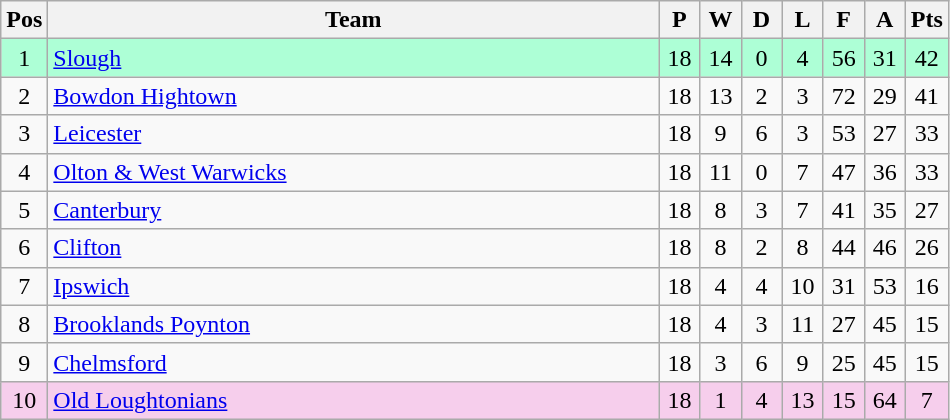<table class="wikitable" style="font-size: 100%">
<tr>
<th width=20>Pos</th>
<th width=400>Team</th>
<th width=20>P</th>
<th width=20>W</th>
<th width=20>D</th>
<th width=20>L</th>
<th width=20>F</th>
<th width=20>A</th>
<th width=20>Pts</th>
</tr>
<tr align=center style="background: #ADFFD6;">
<td>1</td>
<td align="left"><a href='#'>Slough</a></td>
<td>18</td>
<td>14</td>
<td>0</td>
<td>4</td>
<td>56</td>
<td>31</td>
<td>42</td>
</tr>
<tr align=center>
<td>2</td>
<td align="left"><a href='#'>Bowdon Hightown</a></td>
<td>18</td>
<td>13</td>
<td>2</td>
<td>3</td>
<td>72</td>
<td>29</td>
<td>41</td>
</tr>
<tr align=center>
<td>3</td>
<td align="left"><a href='#'>Leicester</a></td>
<td>18</td>
<td>9</td>
<td>6</td>
<td>3</td>
<td>53</td>
<td>27</td>
<td>33</td>
</tr>
<tr align=center>
<td>4</td>
<td align="left"><a href='#'>Olton & West Warwicks</a></td>
<td>18</td>
<td>11</td>
<td>0</td>
<td>7</td>
<td>47</td>
<td>36</td>
<td>33</td>
</tr>
<tr align=center>
<td>5</td>
<td align="left"><a href='#'>Canterbury</a></td>
<td>18</td>
<td>8</td>
<td>3</td>
<td>7</td>
<td>41</td>
<td>35</td>
<td>27</td>
</tr>
<tr align=center>
<td>6</td>
<td align="left"><a href='#'>Clifton</a></td>
<td>18</td>
<td>8</td>
<td>2</td>
<td>8</td>
<td>44</td>
<td>46</td>
<td>26</td>
</tr>
<tr align=center>
<td>7</td>
<td align="left"><a href='#'>Ipswich</a></td>
<td>18</td>
<td>4</td>
<td>4</td>
<td>10</td>
<td>31</td>
<td>53</td>
<td>16</td>
</tr>
<tr align=center>
<td>8</td>
<td align="left"><a href='#'>Brooklands Poynton</a></td>
<td>18</td>
<td>4</td>
<td>3</td>
<td>11</td>
<td>27</td>
<td>45</td>
<td>15</td>
</tr>
<tr align=center>
<td>9</td>
<td align="left"><a href='#'>Chelmsford</a></td>
<td>18</td>
<td>3</td>
<td>6</td>
<td>9</td>
<td>25</td>
<td>45</td>
<td>15</td>
</tr>
<tr align=center style="background: #F6CEEC;">
<td>10</td>
<td align="left"><a href='#'>Old Loughtonians</a></td>
<td>18</td>
<td>1</td>
<td>4</td>
<td>13</td>
<td>15</td>
<td>64</td>
<td>7</td>
</tr>
</table>
